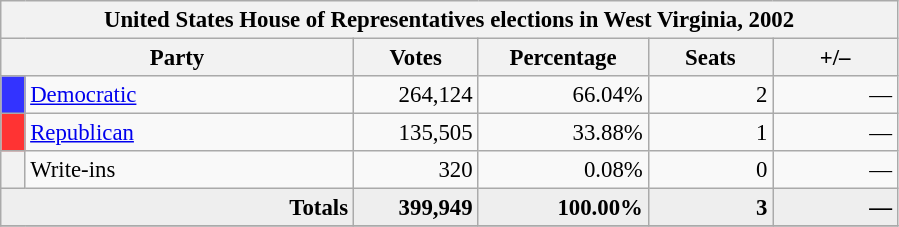<table class="wikitable" style="font-size: 95%;">
<tr>
<th colspan="6">United States House of Representatives elections in West Virginia, 2002</th>
</tr>
<tr>
<th colspan=2 style="width: 15em">Party</th>
<th style="width: 5em">Votes</th>
<th style="width: 7em">Percentage</th>
<th style="width: 5em">Seats</th>
<th style="width: 5em">+/–</th>
</tr>
<tr>
<th style="background-color:#3333FF; width: 3px"></th>
<td style="width: 130px"><a href='#'>Democratic</a></td>
<td align="right">264,124</td>
<td align="right">66.04%</td>
<td align="right">2</td>
<td align="right">—</td>
</tr>
<tr>
<th style="background-color:#FF3333; width: 3px"></th>
<td style="width: 130px"><a href='#'>Republican</a></td>
<td align="right">135,505</td>
<td align="right">33.88%</td>
<td align="right">1</td>
<td align="right">—</td>
</tr>
<tr>
<th style="background-color:#DDDDD; width: 3px"></th>
<td style="width: 130px">Write-ins</td>
<td align="right">320</td>
<td align="right">0.08%</td>
<td align="right">0</td>
<td align="right">—</td>
</tr>
<tr bgcolor="#EEEEEE">
<td colspan="2" align="right"><strong>Totals</strong></td>
<td align="right"><strong>399,949</strong></td>
<td align="right"><strong>100.00%</strong></td>
<td align="right"><strong>3</strong></td>
<td align="right"><strong>—</strong></td>
</tr>
<tr bgcolor="#EEEEEE">
</tr>
</table>
